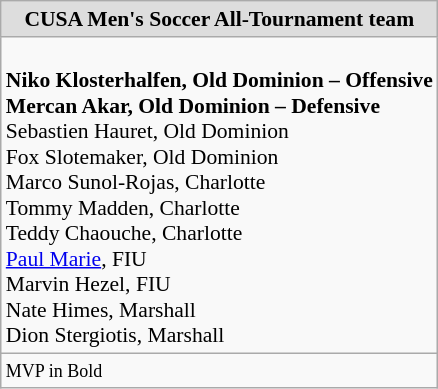<table class="wikitable" style="white-space:nowrap; font-size:90%;">
<tr>
<td colspan="7" style="text-align:center; background:#ddd;"><strong>CUSA Men's Soccer All-Tournament team</strong></td>
</tr>
<tr>
<td><br><strong>Niko Klosterhalfen, Old Dominion – Offensive</strong><br>
<strong>Mercan Akar, Old Dominion – Defensive</strong><br>
Sebastien Hauret, Old Dominion<br>
Fox Slotemaker, Old Dominion<br>
Marco Sunol-Rojas, Charlotte<br>
Tommy Madden, Charlotte<br>
Teddy Chaouche, Charlotte<br>
<a href='#'>Paul Marie</a>, FIU<br>
Marvin Hezel, FIU<br>
Nate Himes, Marshall<br>
Dion Stergiotis, Marshall</td>
</tr>
<tr>
<td><small>MVP in Bold</small></td>
</tr>
</table>
